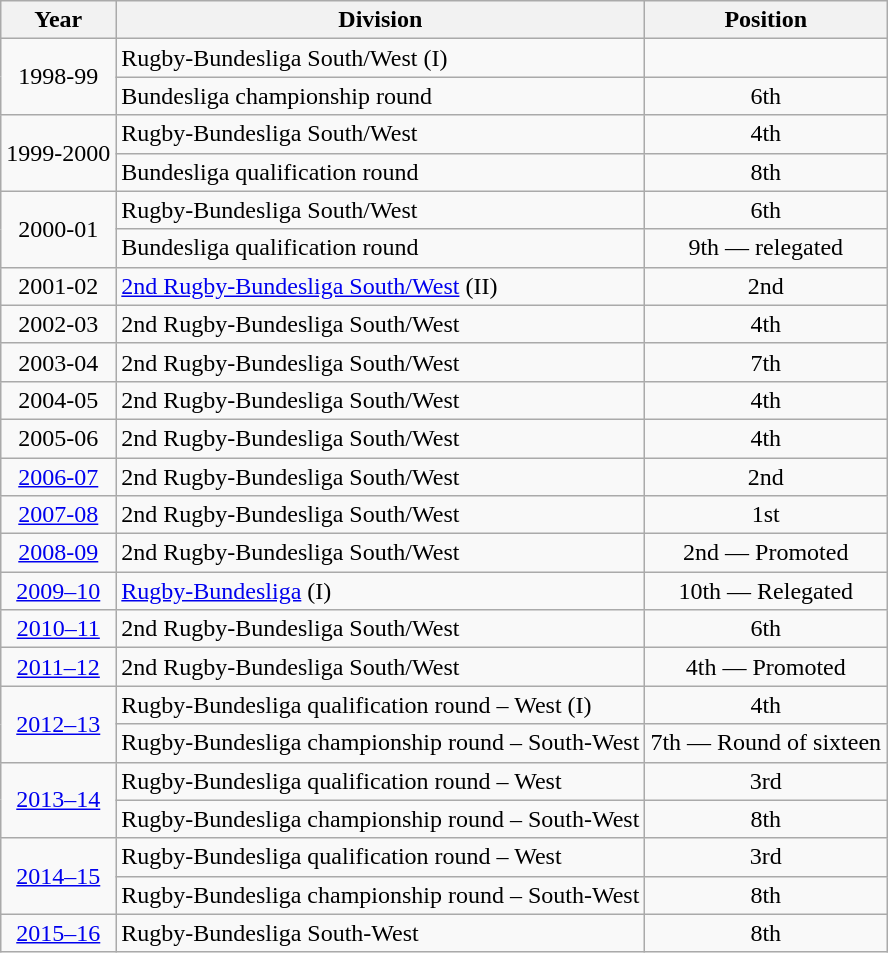<table class="wikitable">
<tr>
<th>Year</th>
<th>Division</th>
<th>Position</th>
</tr>
<tr align="center">
<td rowspan=2>1998-99</td>
<td align="left">Rugby-Bundesliga South/West (I)</td>
<td></td>
</tr>
<tr align="center">
<td align="left">Bundesliga championship round</td>
<td>6th</td>
</tr>
<tr align="center">
<td rowspan=2>1999-2000</td>
<td align="left">Rugby-Bundesliga South/West</td>
<td>4th</td>
</tr>
<tr align="center">
<td align="left">Bundesliga qualification round</td>
<td>8th</td>
</tr>
<tr align="center">
<td rowspan=2>2000-01</td>
<td align="left">Rugby-Bundesliga South/West</td>
<td>6th</td>
</tr>
<tr align="center">
<td align="left">Bundesliga qualification round</td>
<td>9th — relegated</td>
</tr>
<tr align="center">
<td>2001-02</td>
<td align="left"><a href='#'>2nd Rugby-Bundesliga South/West</a> (II)</td>
<td>2nd</td>
</tr>
<tr align="center">
<td>2002-03</td>
<td align="left">2nd Rugby-Bundesliga South/West</td>
<td>4th</td>
</tr>
<tr align="center">
<td>2003-04</td>
<td align="left">2nd Rugby-Bundesliga South/West</td>
<td>7th</td>
</tr>
<tr align="center">
<td>2004-05</td>
<td align="left">2nd Rugby-Bundesliga South/West</td>
<td>4th</td>
</tr>
<tr align="center">
<td>2005-06</td>
<td align="left">2nd Rugby-Bundesliga South/West</td>
<td>4th</td>
</tr>
<tr align="center">
<td><a href='#'>2006-07</a></td>
<td align="left">2nd Rugby-Bundesliga South/West</td>
<td>2nd</td>
</tr>
<tr align="center">
<td><a href='#'>2007-08</a></td>
<td align="left">2nd Rugby-Bundesliga South/West</td>
<td>1st</td>
</tr>
<tr align="center">
<td><a href='#'>2008-09</a></td>
<td align="left">2nd Rugby-Bundesliga South/West</td>
<td>2nd — Promoted</td>
</tr>
<tr align="center">
<td><a href='#'>2009–10</a></td>
<td align="left"><a href='#'>Rugby-Bundesliga</a> (I)</td>
<td>10th — Relegated</td>
</tr>
<tr align="center">
<td><a href='#'>2010–11</a></td>
<td align="left">2nd Rugby-Bundesliga South/West</td>
<td>6th</td>
</tr>
<tr align="center">
<td><a href='#'>2011–12</a></td>
<td align="left">2nd Rugby-Bundesliga South/West</td>
<td>4th — Promoted</td>
</tr>
<tr align="center">
<td rowspan=2><a href='#'>2012–13</a></td>
<td align="left">Rugby-Bundesliga qualification round – West (I)</td>
<td>4th</td>
</tr>
<tr align="center">
<td align="left">Rugby-Bundesliga championship round – South-West</td>
<td>7th — Round of sixteen</td>
</tr>
<tr align="center">
<td rowspan=2><a href='#'>2013–14</a></td>
<td align="left">Rugby-Bundesliga qualification round – West</td>
<td>3rd</td>
</tr>
<tr align="center">
<td align="left">Rugby-Bundesliga championship round – South-West</td>
<td>8th</td>
</tr>
<tr align="center">
<td rowspan=2><a href='#'>2014–15</a></td>
<td align="left">Rugby-Bundesliga qualification round – West</td>
<td>3rd</td>
</tr>
<tr align="center">
<td align="left">Rugby-Bundesliga championship round – South-West</td>
<td>8th</td>
</tr>
<tr align="center">
<td><a href='#'>2015–16</a></td>
<td align="left">Rugby-Bundesliga South-West</td>
<td>8th</td>
</tr>
</table>
